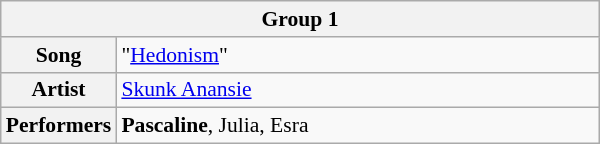<table class="wikitable" style="font-size: 90%" width=400px>
<tr>
<th colspan=2>Group 1</th>
</tr>
<tr>
<th width=10%>Song</th>
<td>"<a href='#'>Hedonism</a>"</td>
</tr>
<tr>
<th width=10%>Artist</th>
<td><a href='#'>Skunk Anansie</a></td>
</tr>
<tr>
<th width=10%>Performers</th>
<td><strong>Pascaline</strong>, Julia, Esra</td>
</tr>
</table>
